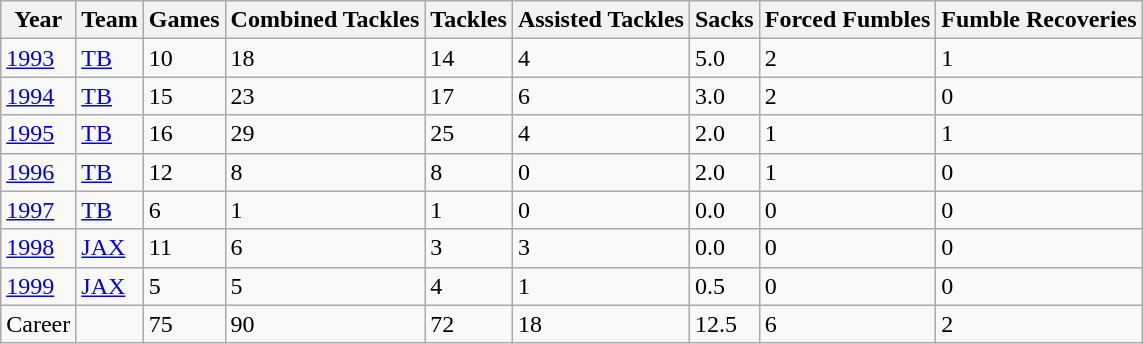<table class="wikitable">
<tr>
<th>Year</th>
<th>Team</th>
<th>Games</th>
<th>Combined Tackles</th>
<th>Tackles</th>
<th>Assisted Tackles</th>
<th>Sacks</th>
<th>Forced Fumbles</th>
<th>Fumble Recoveries</th>
</tr>
<tr>
<td><a href='#'>1993</a></td>
<td><a href='#'>TB</a></td>
<td>10</td>
<td>18</td>
<td>14</td>
<td>4</td>
<td>5.0</td>
<td>2</td>
<td>1</td>
</tr>
<tr>
<td><a href='#'>1994</a></td>
<td><a href='#'>TB</a></td>
<td>15</td>
<td>23</td>
<td>17</td>
<td>6</td>
<td>3.0</td>
<td>2</td>
<td>0</td>
</tr>
<tr>
<td><a href='#'>1995</a></td>
<td><a href='#'>TB</a></td>
<td>16</td>
<td>29</td>
<td>25</td>
<td>4</td>
<td>2.0</td>
<td>1</td>
<td>1</td>
</tr>
<tr>
<td><a href='#'>1996</a></td>
<td><a href='#'>TB</a></td>
<td>12</td>
<td>8</td>
<td>8</td>
<td>0</td>
<td>2.0</td>
<td>1</td>
<td>0</td>
</tr>
<tr>
<td><a href='#'>1997</a></td>
<td><a href='#'>TB</a></td>
<td>6</td>
<td>1</td>
<td>1</td>
<td>0</td>
<td>0.0</td>
<td>0</td>
<td>0</td>
</tr>
<tr>
<td><a href='#'>1998</a></td>
<td><a href='#'>JAX</a></td>
<td>11</td>
<td>6</td>
<td>3</td>
<td>3</td>
<td>0.0</td>
<td>0</td>
<td>0</td>
</tr>
<tr>
<td><a href='#'>1999</a></td>
<td><a href='#'>JAX</a></td>
<td>5</td>
<td>5</td>
<td>4</td>
<td>1</td>
<td>0.5</td>
<td>0</td>
<td>0</td>
</tr>
<tr>
<td>Career</td>
<td></td>
<td>75</td>
<td>90</td>
<td>72</td>
<td>18</td>
<td>12.5</td>
<td>6</td>
<td>2</td>
</tr>
</table>
